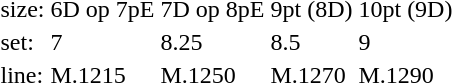<table style="margin-left:40px;">
<tr>
<td>size:</td>
<td>6D op 7pE</td>
<td>7D op 8pE</td>
<td>9pt (8D)</td>
<td>10pt (9D)</td>
</tr>
<tr>
<td>set:</td>
<td>7</td>
<td>8.25</td>
<td>8.5</td>
<td>9</td>
</tr>
<tr>
<td>line:</td>
<td>M.1215</td>
<td>M.1250</td>
<td>M.1270</td>
<td>M.1290</td>
</tr>
</table>
